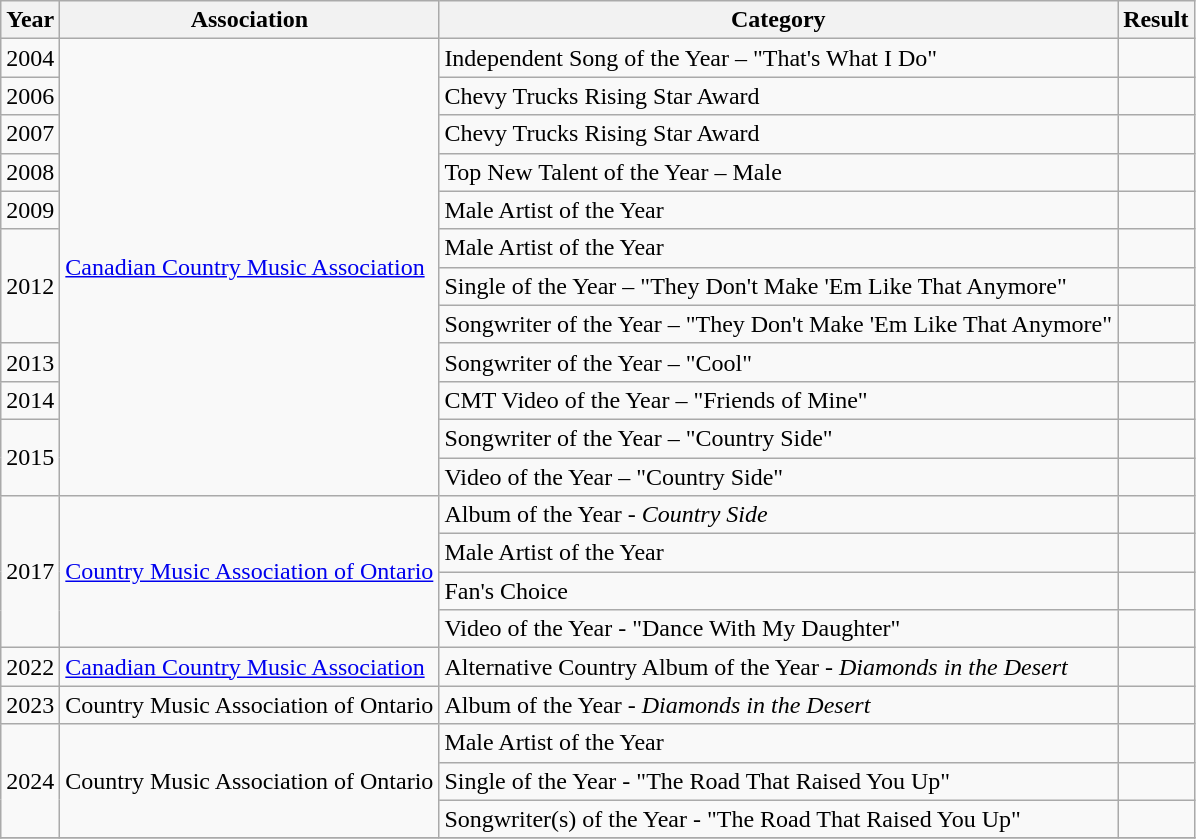<table class="wikitable">
<tr>
<th>Year</th>
<th>Association</th>
<th>Category</th>
<th>Result</th>
</tr>
<tr>
<td>2004</td>
<td rowspan="12"><a href='#'>Canadian Country Music Association</a></td>
<td>Independent Song of the Year – "That's What I Do"</td>
<td></td>
</tr>
<tr>
<td>2006</td>
<td>Chevy Trucks Rising Star Award</td>
<td></td>
</tr>
<tr>
<td>2007</td>
<td>Chevy Trucks Rising Star Award</td>
<td></td>
</tr>
<tr>
<td>2008</td>
<td>Top New Talent of the Year – Male</td>
<td></td>
</tr>
<tr>
<td>2009</td>
<td>Male Artist of the Year</td>
<td></td>
</tr>
<tr>
<td rowspan="3">2012</td>
<td>Male Artist of the Year</td>
<td></td>
</tr>
<tr>
<td>Single of the Year – "They Don't Make 'Em Like That Anymore"</td>
<td></td>
</tr>
<tr>
<td>Songwriter of the Year – "They Don't Make 'Em Like That Anymore"</td>
<td></td>
</tr>
<tr>
<td>2013</td>
<td>Songwriter of the Year – "Cool"</td>
<td></td>
</tr>
<tr>
<td>2014</td>
<td>CMT Video of the Year – "Friends of Mine"</td>
<td></td>
</tr>
<tr>
<td rowspan="2">2015</td>
<td>Songwriter of the Year – "Country Side"</td>
<td></td>
</tr>
<tr>
<td>Video of the Year – "Country Side"</td>
<td></td>
</tr>
<tr>
<td rowspan=4>2017</td>
<td rowspan=4><a href='#'>Country Music Association of Ontario</a></td>
<td>Album of the Year - <em>Country Side</em></td>
<td></td>
</tr>
<tr>
<td>Male Artist of the Year</td>
<td></td>
</tr>
<tr>
<td>Fan's Choice</td>
<td></td>
</tr>
<tr>
<td>Video of the Year - "Dance With My Daughter"</td>
<td></td>
</tr>
<tr>
<td>2022</td>
<td><a href='#'>Canadian Country Music Association</a></td>
<td>Alternative Country Album of the Year - <em>Diamonds in the Desert</em></td>
<td></td>
</tr>
<tr>
<td>2023</td>
<td>Country Music Association of Ontario</td>
<td>Album of the Year - <em>Diamonds in the Desert</em></td>
<td></td>
</tr>
<tr>
<td rowspan="3">2024</td>
<td rowspan="3">Country Music Association of Ontario</td>
<td>Male Artist of the Year</td>
<td></td>
</tr>
<tr>
<td>Single of the Year - "The Road That Raised You Up"</td>
<td></td>
</tr>
<tr>
<td>Songwriter(s) of the Year - "The Road That Raised You Up"</td>
<td></td>
</tr>
<tr>
</tr>
</table>
